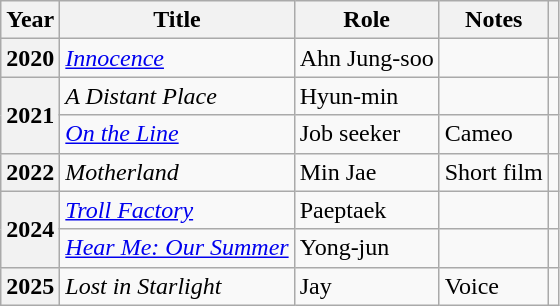<table class="wikitable sortable plainrowheaders">
<tr>
<th scope="col">Year</th>
<th scope="col">Title</th>
<th scope="col">Role</th>
<th scope="col">Notes</th>
<th scope="col" class="unsortable"></th>
</tr>
<tr>
<th scope="row">2020</th>
<td><em><a href='#'>Innocence</a></em></td>
<td>Ahn Jung-soo</td>
<td></td>
<td style="text-align:center;"></td>
</tr>
<tr>
<th scope="row" rowspan="2">2021</th>
<td><em>A Distant Place</em></td>
<td>Hyun-min</td>
<td></td>
<td style="text-align:center;"></td>
</tr>
<tr>
<td><em><a href='#'>On the Line</a></em></td>
<td>Job seeker</td>
<td>Cameo</td>
<td style="text-align:center;"></td>
</tr>
<tr>
<th scope="row">2022</th>
<td><em>Motherland</em></td>
<td>Min Jae</td>
<td>Short film</td>
<td style="text-align:center;"></td>
</tr>
<tr>
<th scope="row" rowspan="2">2024</th>
<td><em><a href='#'>Troll Factory</a></em></td>
<td>Paeptaek</td>
<td></td>
<td style="text-align:center;"></td>
</tr>
<tr>
<td><em><a href='#'>Hear Me: Our Summer</a></em></td>
<td>Yong-jun</td>
<td></td>
<td style="text-align:center;"></td>
</tr>
<tr>
<th scope="row">2025</th>
<td><em>Lost in Starlight</em></td>
<td>Jay</td>
<td>Voice</td>
<td style="text-align:center;"></td>
</tr>
</table>
